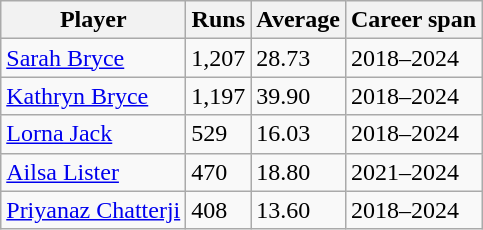<table class="wikitable">
<tr>
<th>Player</th>
<th>Runs</th>
<th>Average</th>
<th>Career span</th>
</tr>
<tr>
<td><a href='#'>Sarah Bryce</a></td>
<td>1,207</td>
<td>28.73</td>
<td>2018–2024</td>
</tr>
<tr>
<td><a href='#'>Kathryn Bryce</a></td>
<td>1,197</td>
<td>39.90</td>
<td>2018–2024</td>
</tr>
<tr>
<td><a href='#'>Lorna Jack</a></td>
<td>529</td>
<td>16.03</td>
<td>2018–2024</td>
</tr>
<tr>
<td><a href='#'>Ailsa Lister</a></td>
<td>470</td>
<td>18.80</td>
<td>2021–2024</td>
</tr>
<tr>
<td><a href='#'>Priyanaz Chatterji</a></td>
<td>408</td>
<td>13.60</td>
<td>2018–2024</td>
</tr>
</table>
